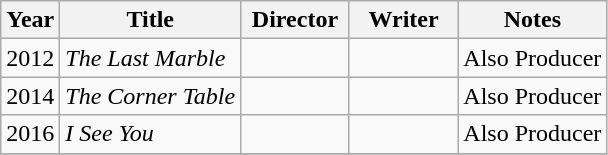<table class="wikitable">
<tr>
<th>Year</th>
<th>Title</th>
<th width=65>Director</th>
<th width=65>Writer</th>
<th>Notes</th>
</tr>
<tr>
<td>2012</td>
<td><em>The Last Marble</em></td>
<td></td>
<td></td>
<td>Also Producer</td>
</tr>
<tr>
<td>2014</td>
<td><em>The Corner Table</em></td>
<td></td>
<td></td>
<td>Also Producer</td>
</tr>
<tr>
<td>2016</td>
<td><em>I See You</em></td>
<td></td>
<td></td>
<td>Also Producer</td>
</tr>
<tr>
</tr>
</table>
